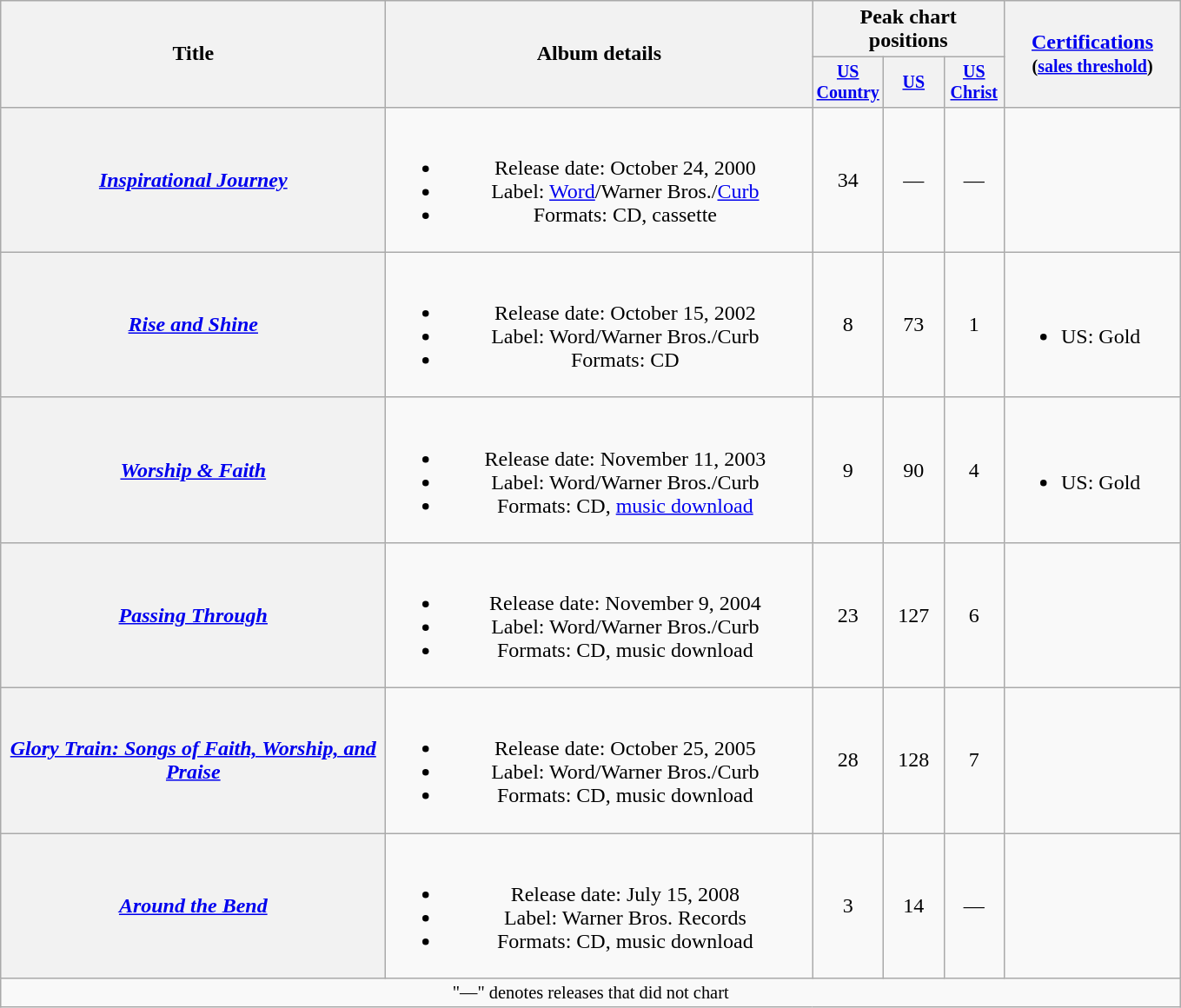<table class="wikitable plainrowheaders" style="text-align:center;">
<tr>
<th rowspan="2" style="width:18em;">Title</th>
<th rowspan="2" style="width:20em;">Album details</th>
<th colspan="3">Peak chart<br>positions</th>
<th rowspan="2" style="width:8em;"><a href='#'>Certifications</a><br><small>(<a href='#'>sales threshold</a>)</small></th>
</tr>
<tr style="font-size:smaller;">
<th width="40"><a href='#'>US Country</a><br></th>
<th width="40"><a href='#'>US</a><br></th>
<th width="40"><a href='#'>US Christ</a><br></th>
</tr>
<tr>
<th scope="row"><em><a href='#'>Inspirational Journey</a></em></th>
<td><br><ul><li>Release date: October 24, 2000</li><li>Label: <a href='#'>Word</a>/Warner Bros./<a href='#'>Curb</a></li><li>Formats: CD, cassette</li></ul></td>
<td>34</td>
<td>—</td>
<td>—</td>
<td></td>
</tr>
<tr>
<th scope="row"><em><a href='#'>Rise and Shine</a></em></th>
<td><br><ul><li>Release date: October 15, 2002</li><li>Label: Word/Warner Bros./Curb</li><li>Formats: CD</li></ul></td>
<td>8</td>
<td>73</td>
<td>1</td>
<td align="left"><br><ul><li>US: Gold</li></ul></td>
</tr>
<tr>
<th scope="row"><em><a href='#'>Worship & Faith</a></em></th>
<td><br><ul><li>Release date: November 11, 2003</li><li>Label: Word/Warner Bros./Curb</li><li>Formats: CD, <a href='#'>music download</a></li></ul></td>
<td>9</td>
<td>90</td>
<td>4</td>
<td align="left"><br><ul><li>US: Gold</li></ul></td>
</tr>
<tr>
<th scope="row"><em><a href='#'>Passing Through</a></em></th>
<td><br><ul><li>Release date: November 9, 2004</li><li>Label: Word/Warner Bros./Curb</li><li>Formats: CD, music download</li></ul></td>
<td>23</td>
<td>127</td>
<td>6</td>
<td></td>
</tr>
<tr>
<th scope="row"><em><a href='#'>Glory Train: Songs of Faith, Worship, and Praise</a></em></th>
<td><br><ul><li>Release date: October 25, 2005</li><li>Label: Word/Warner Bros./Curb</li><li>Formats: CD, music download</li></ul></td>
<td>28</td>
<td>128</td>
<td>7</td>
<td></td>
</tr>
<tr>
<th scope="row"><em><a href='#'>Around the Bend</a></em></th>
<td><br><ul><li>Release date: July 15, 2008</li><li>Label: Warner Bros. Records</li><li>Formats: CD, music download</li></ul></td>
<td>3</td>
<td>14</td>
<td>—</td>
<td></td>
</tr>
<tr>
<td colspan="10" style="font-size:85%">"—" denotes releases that did not chart</td>
</tr>
</table>
